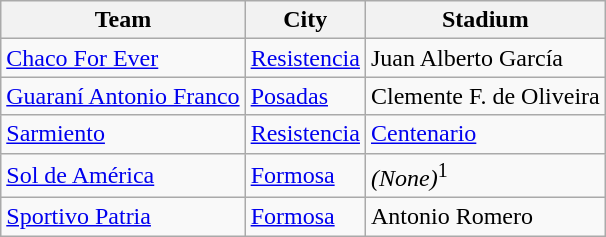<table class="wikitable sortable">
<tr>
<th>Team</th>
<th>City</th>
<th>Stadium</th>
</tr>
<tr>
<td> <a href='#'>Chaco For Ever</a></td>
<td><a href='#'>Resistencia</a></td>
<td>Juan Alberto García</td>
</tr>
<tr>
<td> <a href='#'>Guaraní Antonio Franco</a></td>
<td><a href='#'>Posadas</a></td>
<td>Clemente F. de Oliveira</td>
</tr>
<tr>
<td> <a href='#'>Sarmiento</a></td>
<td><a href='#'>Resistencia</a></td>
<td><a href='#'>Centenario</a></td>
</tr>
<tr>
<td> <a href='#'>Sol de América</a></td>
<td><a href='#'>Formosa</a></td>
<td><em>(None)</em><sup>1</sup></td>
</tr>
<tr>
<td> <a href='#'>Sportivo Patria</a></td>
<td><a href='#'>Formosa</a></td>
<td>Antonio Romero</td>
</tr>
</table>
